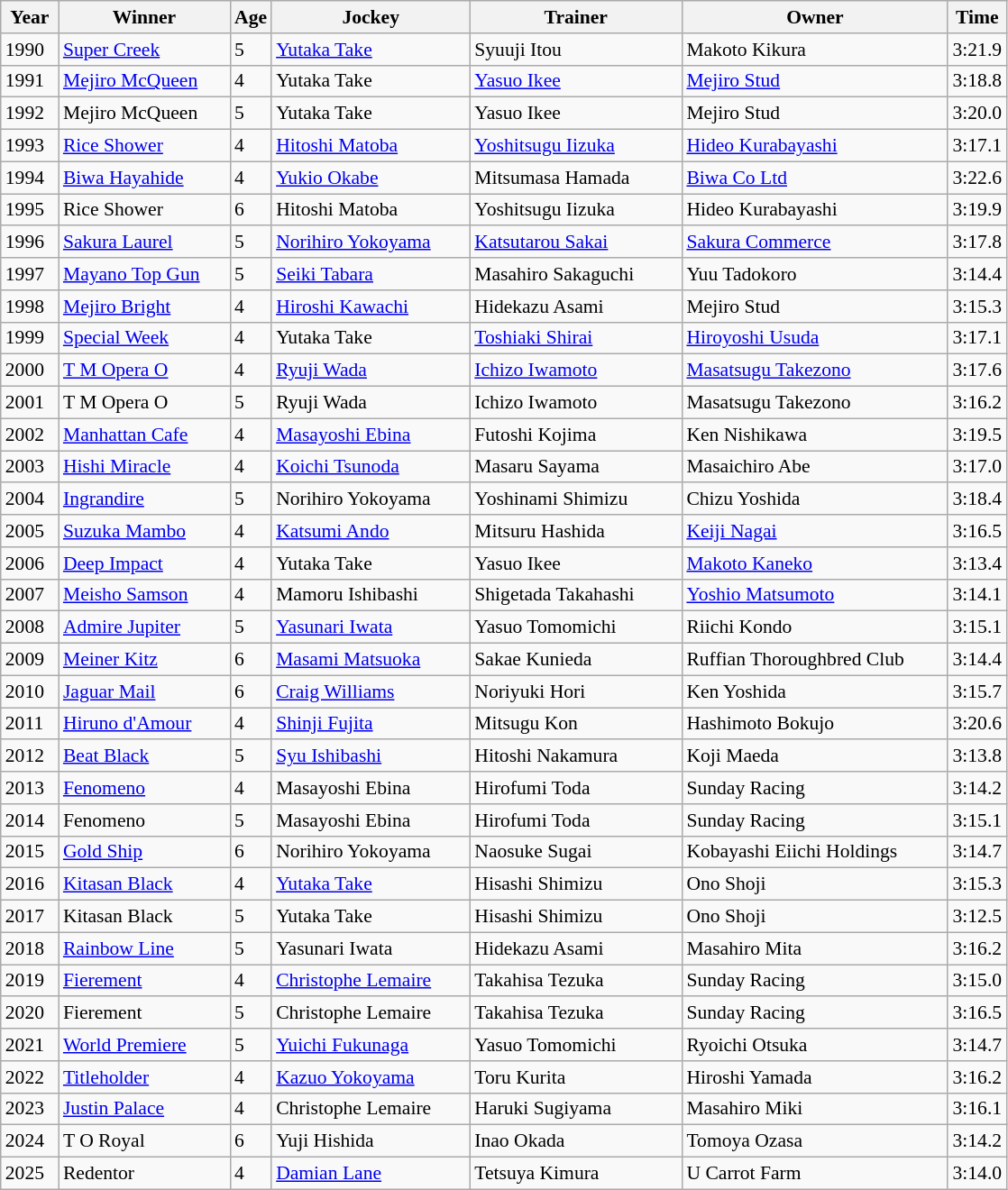<table class="wikitable sortable" style="font-size:90%">
<tr>
<th style="width:36px;">Year<br></th>
<th style="width:120px;">Winner<br></th>
<th>Age<br></th>
<th style="width:140px;">Jockey<br></th>
<th style="width:150px;">Trainer<br></th>
<th style="width:190px;">Owner<br></th>
<th>Time<br></th>
</tr>
<tr>
<td>1990</td>
<td><a href='#'>Super Creek</a></td>
<td>5</td>
<td><a href='#'>Yutaka Take</a></td>
<td>Syuuji Itou</td>
<td>Makoto Kikura</td>
<td>3:21.9</td>
</tr>
<tr>
<td>1991</td>
<td><a href='#'>Mejiro McQueen</a></td>
<td>4</td>
<td>Yutaka Take</td>
<td><a href='#'>Yasuo Ikee</a></td>
<td><a href='#'>Mejiro Stud</a></td>
<td>3:18.8</td>
</tr>
<tr>
<td>1992</td>
<td>Mejiro McQueen</td>
<td>5</td>
<td>Yutaka Take</td>
<td>Yasuo Ikee</td>
<td>Mejiro Stud</td>
<td>3:20.0</td>
</tr>
<tr>
<td>1993</td>
<td><a href='#'>Rice Shower</a></td>
<td>4</td>
<td><a href='#'>Hitoshi Matoba</a></td>
<td><a href='#'>Yoshitsugu Iizuka</a></td>
<td><a href='#'>Hideo Kurabayashi</a></td>
<td>3:17.1</td>
</tr>
<tr>
<td>1994</td>
<td><a href='#'>Biwa Hayahide</a></td>
<td>4</td>
<td><a href='#'>Yukio Okabe</a></td>
<td>Mitsumasa Hamada</td>
<td><a href='#'>Biwa Co Ltd</a></td>
<td>3:22.6</td>
</tr>
<tr>
<td>1995</td>
<td>Rice Shower</td>
<td>6</td>
<td>Hitoshi Matoba</td>
<td>Yoshitsugu Iizuka</td>
<td>Hideo Kurabayashi</td>
<td>3:19.9</td>
</tr>
<tr>
<td>1996</td>
<td><a href='#'>Sakura Laurel</a></td>
<td>5</td>
<td><a href='#'>Norihiro Yokoyama</a></td>
<td><a href='#'>Katsutarou Sakai</a></td>
<td><a href='#'>Sakura Commerce</a></td>
<td>3:17.8</td>
</tr>
<tr>
<td>1997</td>
<td><a href='#'>Mayano Top Gun</a></td>
<td>5</td>
<td><a href='#'>Seiki Tabara</a></td>
<td>Masahiro Sakaguchi</td>
<td>Yuu Tadokoro</td>
<td>3:14.4</td>
</tr>
<tr>
<td>1998</td>
<td><a href='#'>Mejiro Bright</a></td>
<td>4</td>
<td><a href='#'>Hiroshi Kawachi</a></td>
<td>Hidekazu Asami</td>
<td>Mejiro Stud</td>
<td>3:15.3</td>
</tr>
<tr>
<td>1999</td>
<td><a href='#'>Special Week</a></td>
<td>4</td>
<td>Yutaka Take</td>
<td><a href='#'>Toshiaki Shirai</a></td>
<td><a href='#'>Hiroyoshi Usuda</a></td>
<td>3:17.1</td>
</tr>
<tr>
<td>2000</td>
<td><a href='#'>T M Opera O</a></td>
<td>4</td>
<td><a href='#'>Ryuji Wada</a></td>
<td><a href='#'>Ichizo Iwamoto</a></td>
<td><a href='#'>Masatsugu Takezono</a></td>
<td>3:17.6</td>
</tr>
<tr>
<td>2001</td>
<td>T M Opera O</td>
<td>5</td>
<td>Ryuji Wada</td>
<td>Ichizo Iwamoto</td>
<td>Masatsugu Takezono</td>
<td>3:16.2</td>
</tr>
<tr>
<td>2002</td>
<td><a href='#'>Manhattan Cafe</a></td>
<td>4</td>
<td><a href='#'>Masayoshi Ebina</a></td>
<td>Futoshi Kojima</td>
<td>Ken Nishikawa</td>
<td>3:19.5</td>
</tr>
<tr>
<td>2003</td>
<td><a href='#'>Hishi Miracle</a></td>
<td>4</td>
<td><a href='#'>Koichi Tsunoda</a></td>
<td>Masaru Sayama</td>
<td>Masaichiro Abe</td>
<td>3:17.0</td>
</tr>
<tr>
<td>2004</td>
<td><a href='#'>Ingrandire</a></td>
<td>5</td>
<td>Norihiro Yokoyama</td>
<td>Yoshinami Shimizu</td>
<td>Chizu Yoshida</td>
<td>3:18.4</td>
</tr>
<tr>
<td>2005</td>
<td><a href='#'>Suzuka Mambo</a></td>
<td>4</td>
<td><a href='#'>Katsumi Ando</a></td>
<td>Mitsuru Hashida</td>
<td><a href='#'>Keiji Nagai</a></td>
<td>3:16.5</td>
</tr>
<tr>
<td>2006</td>
<td><a href='#'>Deep Impact</a></td>
<td>4</td>
<td>Yutaka Take</td>
<td>Yasuo Ikee</td>
<td><a href='#'>Makoto Kaneko</a></td>
<td>3:13.4</td>
</tr>
<tr>
<td>2007</td>
<td><a href='#'>Meisho Samson</a></td>
<td>4</td>
<td>Mamoru Ishibashi</td>
<td>Shigetada Takahashi</td>
<td><a href='#'>Yoshio Matsumoto</a></td>
<td>3:14.1</td>
</tr>
<tr>
<td>2008</td>
<td><a href='#'>Admire Jupiter</a></td>
<td>5</td>
<td><a href='#'>Yasunari Iwata</a></td>
<td>Yasuo Tomomichi</td>
<td>Riichi Kondo</td>
<td>3:15.1</td>
</tr>
<tr>
<td>2009</td>
<td><a href='#'>Meiner Kitz</a></td>
<td>6</td>
<td><a href='#'>Masami Matsuoka</a></td>
<td>Sakae Kunieda</td>
<td>Ruffian Thoroughbred Club</td>
<td>3:14.4</td>
</tr>
<tr>
<td>2010</td>
<td><a href='#'>Jaguar Mail</a></td>
<td>6</td>
<td><a href='#'>Craig Williams</a></td>
<td>Noriyuki Hori</td>
<td>Ken Yoshida</td>
<td>3:15.7</td>
</tr>
<tr>
<td>2011</td>
<td><a href='#'>Hiruno d'Amour</a></td>
<td>4</td>
<td><a href='#'>Shinji Fujita</a></td>
<td>Mitsugu Kon</td>
<td>Hashimoto Bokujo</td>
<td>3:20.6</td>
</tr>
<tr>
<td>2012</td>
<td><a href='#'>Beat Black</a></td>
<td>5</td>
<td><a href='#'>Syu Ishibashi</a></td>
<td>Hitoshi Nakamura</td>
<td>Koji Maeda</td>
<td>3:13.8</td>
</tr>
<tr>
<td>2013</td>
<td><a href='#'>Fenomeno</a></td>
<td>4</td>
<td>Masayoshi Ebina</td>
<td>Hirofumi Toda</td>
<td>Sunday Racing</td>
<td>3:14.2</td>
</tr>
<tr>
<td>2014</td>
<td>Fenomeno</td>
<td>5</td>
<td>Masayoshi Ebina</td>
<td>Hirofumi Toda</td>
<td>Sunday Racing</td>
<td>3:15.1</td>
</tr>
<tr>
<td>2015</td>
<td><a href='#'>Gold Ship</a></td>
<td>6</td>
<td>Norihiro Yokoyama</td>
<td>Naosuke Sugai</td>
<td>Kobayashi Eiichi Holdings</td>
<td>3:14.7</td>
</tr>
<tr>
<td>2016</td>
<td><a href='#'>Kitasan Black</a></td>
<td>4</td>
<td><a href='#'>Yutaka Take</a></td>
<td>Hisashi Shimizu</td>
<td>Ono Shoji</td>
<td>3:15.3</td>
</tr>
<tr>
<td>2017</td>
<td>Kitasan Black</td>
<td>5</td>
<td>Yutaka Take</td>
<td>Hisashi Shimizu</td>
<td>Ono Shoji</td>
<td>3:12.5</td>
</tr>
<tr>
<td>2018</td>
<td><a href='#'>Rainbow Line</a></td>
<td>5</td>
<td>Yasunari Iwata</td>
<td>Hidekazu Asami</td>
<td>Masahiro Mita</td>
<td>3:16.2</td>
</tr>
<tr>
<td>2019</td>
<td><a href='#'>Fierement</a></td>
<td>4</td>
<td><a href='#'>Christophe Lemaire</a></td>
<td>Takahisa Tezuka</td>
<td>Sunday Racing</td>
<td>3:15.0</td>
</tr>
<tr>
<td>2020</td>
<td>Fierement</td>
<td>5</td>
<td>Christophe Lemaire</td>
<td>Takahisa Tezuka</td>
<td>Sunday Racing</td>
<td>3:16.5</td>
</tr>
<tr>
<td>2021</td>
<td><a href='#'>World Premiere</a></td>
<td>5</td>
<td><a href='#'>Yuichi Fukunaga</a></td>
<td>Yasuo Tomomichi</td>
<td>Ryoichi Otsuka</td>
<td>3:14.7</td>
</tr>
<tr>
<td>2022</td>
<td><a href='#'>Titleholder</a></td>
<td>4</td>
<td><a href='#'>Kazuo Yokoyama</a></td>
<td>Toru Kurita</td>
<td>Hiroshi Yamada</td>
<td>3:16.2</td>
</tr>
<tr>
<td>2023</td>
<td><a href='#'>Justin Palace</a></td>
<td>4</td>
<td>Christophe Lemaire</td>
<td>Haruki Sugiyama</td>
<td>Masahiro Miki</td>
<td>3:16.1</td>
</tr>
<tr>
<td>2024</td>
<td>T O Royal</td>
<td>6</td>
<td>Yuji Hishida</td>
<td>Inao Okada</td>
<td>Tomoya Ozasa</td>
<td>3:14.2</td>
</tr>
<tr>
<td>2025</td>
<td>Redentor</td>
<td>4</td>
<td><a href='#'>Damian Lane</a></td>
<td>Tetsuya Kimura</td>
<td>U Carrot Farm</td>
<td>3:14.0</td>
</tr>
</table>
